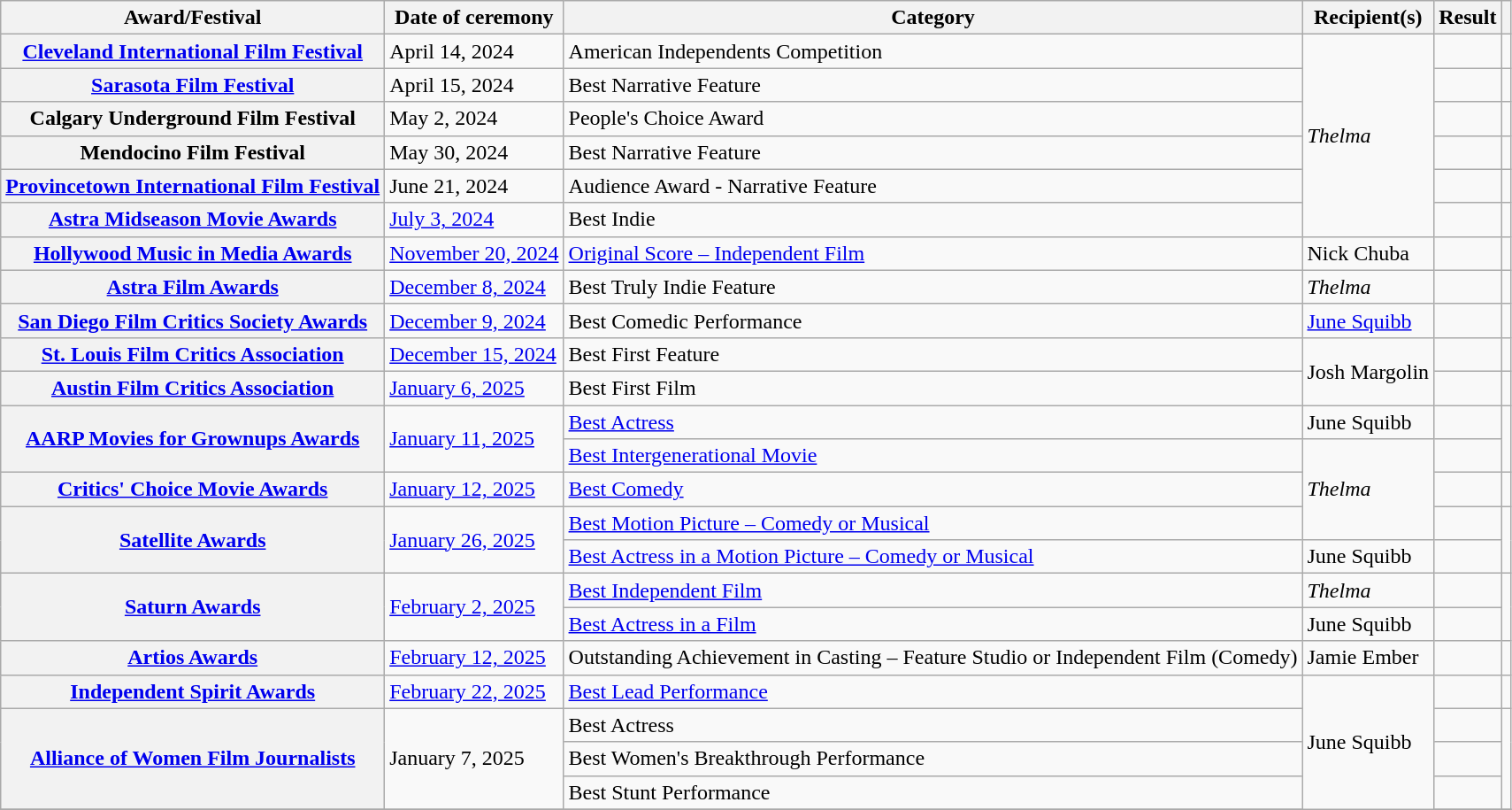<table class="wikitable sortable plainrowheaders">
<tr>
<th scope="col">Award/Festival</th>
<th scope="col">Date of ceremony</th>
<th scope="col">Category</th>
<th scope="col">Recipient(s)</th>
<th scope="col">Result</th>
<th class="unsortable" scope="col"></th>
</tr>
<tr>
<th scope="row"><a href='#'>Cleveland International Film Festival</a></th>
<td>April 14, 2024</td>
<td>American Independents Competition</td>
<td rowspan="6"><em>Thelma</em></td>
<td></td>
<td align="center"></td>
</tr>
<tr>
<th scope="row"><a href='#'>Sarasota Film Festival</a></th>
<td>April 15, 2024</td>
<td>Best Narrative Feature</td>
<td></td>
<td align="center"></td>
</tr>
<tr>
<th scope="row">Calgary Underground Film Festival</th>
<td>May 2, 2024</td>
<td>People's Choice Award</td>
<td></td>
<td align="center"></td>
</tr>
<tr>
<th scope="row">Mendocino Film Festival</th>
<td>May 30, 2024</td>
<td>Best Narrative Feature</td>
<td></td>
<td align="center"></td>
</tr>
<tr>
<th scope="row"><a href='#'>Provincetown International Film Festival</a></th>
<td>June 21, 2024</td>
<td>Audience Award - Narrative Feature</td>
<td></td>
<td align="center"></td>
</tr>
<tr>
<th scope="row"><a href='#'>Astra Midseason Movie Awards</a></th>
<td><a href='#'>July 3, 2024</a></td>
<td>Best Indie</td>
<td></td>
<td align="center"></td>
</tr>
<tr>
<th scope="row"><a href='#'>Hollywood Music in Media Awards</a></th>
<td><a href='#'>November 20, 2024</a></td>
<td><a href='#'>Original Score – Independent Film</a></td>
<td>Nick Chuba</td>
<td></td>
<td align="center"></td>
</tr>
<tr>
<th scope="row"><a href='#'>Astra Film Awards</a></th>
<td><a href='#'>December 8, 2024</a></td>
<td>Best Truly Indie Feature</td>
<td><em>Thelma</em></td>
<td></td>
<td align="center"></td>
</tr>
<tr>
<th scope="row"><a href='#'>San Diego Film Critics Society Awards</a></th>
<td><a href='#'>December 9, 2024</a></td>
<td>Best Comedic Performance</td>
<td><a href='#'>June Squibb</a></td>
<td></td>
<td align="center"></td>
</tr>
<tr>
<th rowspan="1" scope="row"><a href='#'>St. Louis Film Critics Association</a></th>
<td rowspan="1"><a href='#'>December 15, 2024</a></td>
<td>Best First Feature</td>
<td rowspan="2">Josh Margolin</td>
<td></td>
<td align="center" rowspan="1"></td>
</tr>
<tr>
<th scope="row"><a href='#'>Austin Film Critics Association</a></th>
<td><a href='#'>January 6, 2025</a></td>
<td>Best First Film</td>
<td></td>
<td align="center"></td>
</tr>
<tr>
<th rowspan="2" scope="row"><a href='#'>AARP Movies for Grownups Awards</a></th>
<td rowspan="2"><a href='#'>January 11, 2025</a></td>
<td><a href='#'>Best Actress</a></td>
<td>June Squibb</td>
<td></td>
<td rowspan="2" align="center"></td>
</tr>
<tr>
<td><a href='#'>Best Intergenerational Movie</a></td>
<td rowspan="3"><em>Thelma</em></td>
<td></td>
</tr>
<tr>
<th scope="row" rowspan="1"><a href='#'>Critics' Choice Movie Awards</a></th>
<td rowspan="1"><a href='#'>January 12, 2025</a></td>
<td><a href='#'>Best Comedy</a></td>
<td></td>
<td rowspan="1" align="center"></td>
</tr>
<tr>
<th rowspan="2" scope="row"><a href='#'>Satellite Awards</a></th>
<td rowspan="2"><a href='#'>January 26, 2025</a></td>
<td><a href='#'>Best Motion Picture – Comedy or Musical</a></td>
<td></td>
<td rowspan="2" align="center"></td>
</tr>
<tr>
<td><a href='#'>Best Actress in a Motion Picture – Comedy or Musical</a></td>
<td>June Squibb</td>
<td></td>
</tr>
<tr>
<th rowspan="2" scope="row"><a href='#'>Saturn Awards</a></th>
<td rowspan="2"><a href='#'>February 2, 2025</a></td>
<td><a href='#'>Best Independent Film</a></td>
<td><em>Thelma</em></td>
<td></td>
<td rowspan="2" align="center"></td>
</tr>
<tr>
<td><a href='#'>Best Actress in a Film</a></td>
<td>June Squibb</td>
<td></td>
</tr>
<tr>
<th scope="row"><a href='#'>Artios Awards</a></th>
<td><a href='#'>February 12, 2025</a></td>
<td>Outstanding Achievement in Casting – Feature Studio or Independent Film (Comedy)</td>
<td>Jamie Ember</td>
<td></td>
<td align="center"></td>
</tr>
<tr>
<th scope="row" rowspan="1"><a href='#'>Independent Spirit Awards</a></th>
<td rowspan="1"><a href='#'>February 22, 2025</a></td>
<td><a href='#'>Best Lead Performance</a></td>
<td rowspan="5">June Squibb</td>
<td></td>
<td align="center" rowspan="1"></td>
</tr>
<tr>
<th rowspan="3" scope="row"><a href='#'>Alliance of Women Film Journalists</a></th>
<td rowspan="3">January 7, 2025</td>
<td>Best Actress</td>
<td></td>
<td align="center" rowspan="3"></td>
</tr>
<tr>
<td>Best Women's Breakthrough Performance</td>
<td></td>
</tr>
<tr>
<td>Best Stunt Performance</td>
<td></td>
</tr>
<tr>
</tr>
</table>
